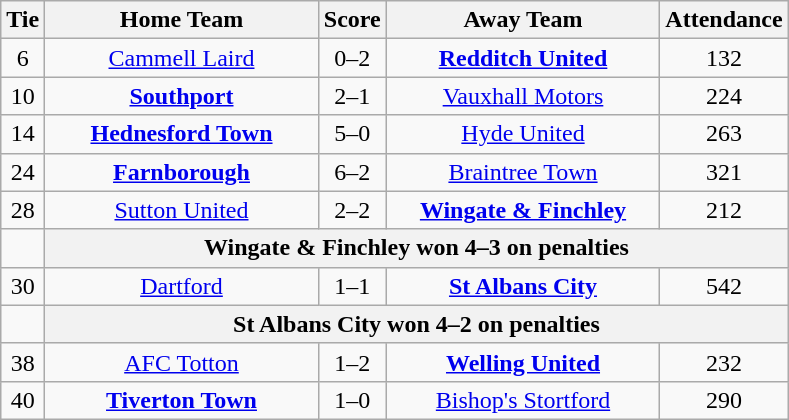<table class="wikitable" style="text-align:center;">
<tr>
<th width=20>Tie</th>
<th width=175>Home Team</th>
<th width=20>Score</th>
<th width=175>Away Team</th>
<th width=20>Attendance</th>
</tr>
<tr>
<td>6</td>
<td><a href='#'>Cammell Laird</a></td>
<td>0–2</td>
<td><strong><a href='#'>Redditch United</a></strong></td>
<td>132</td>
</tr>
<tr>
<td>10</td>
<td><strong><a href='#'>Southport</a></strong></td>
<td>2–1</td>
<td><a href='#'>Vauxhall Motors</a></td>
<td>224</td>
</tr>
<tr>
<td>14</td>
<td><strong><a href='#'>Hednesford Town</a></strong></td>
<td>5–0</td>
<td><a href='#'>Hyde United</a></td>
<td>263</td>
</tr>
<tr>
<td>24</td>
<td><strong><a href='#'>Farnborough</a></strong></td>
<td>6–2</td>
<td><a href='#'>Braintree Town</a></td>
<td>321</td>
</tr>
<tr>
<td>28</td>
<td><a href='#'>Sutton United</a></td>
<td>2–2</td>
<td><strong><a href='#'>Wingate & Finchley</a></strong></td>
<td>212</td>
</tr>
<tr>
<td></td>
<th colspan=5>Wingate & Finchley won 4–3 on penalties</th>
</tr>
<tr>
<td>30</td>
<td><a href='#'>Dartford</a></td>
<td>1–1</td>
<td><strong><a href='#'>St Albans City</a></strong></td>
<td>542</td>
</tr>
<tr>
<td></td>
<th colspan=5>St Albans City won 4–2 on penalties</th>
</tr>
<tr>
<td>38</td>
<td><a href='#'>AFC Totton</a></td>
<td>1–2</td>
<td><strong><a href='#'>Welling United</a></strong></td>
<td>232</td>
</tr>
<tr>
<td>40</td>
<td><strong><a href='#'>Tiverton Town</a></strong></td>
<td>1–0</td>
<td><a href='#'>Bishop's Stortford</a></td>
<td>290</td>
</tr>
</table>
